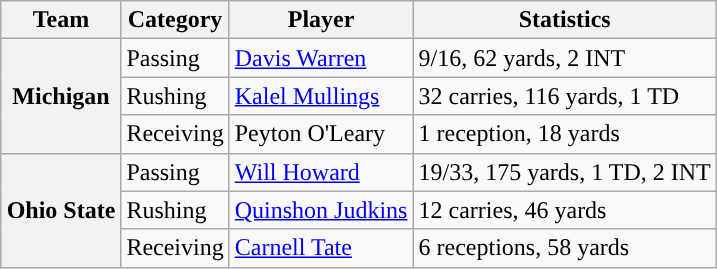<table class="wikitable" style="float:right">
<tr>
<th>Team</th>
<th>Category</th>
<th>Player</th>
<th>Statistics</th>
</tr>
<tr>
<th rowspan=3>Michigan</th>
<td>Passing</td>
<td><a href='#'>Davis Warren</a></td>
<td>9/16, 62 yards, 2 INT</td>
</tr>
<tr>
<td>Rushing</td>
<td><a href='#'>Kalel Mullings</a></td>
<td>32 carries, 116 yards, 1 TD</td>
</tr>
<tr>
<td>Receiving</td>
<td>Peyton O'Leary</td>
<td>1 reception, 18 yards</td>
</tr>
<tr>
<th rowspan=3>Ohio State</th>
<td>Passing</td>
<td><a href='#'>Will Howard</a></td>
<td>19/33, 175 yards, 1 TD, 2 INT</td>
</tr>
<tr>
<td>Rushing</td>
<td><a href='#'>Quinshon Judkins</a></td>
<td>12 carries, 46 yards</td>
</tr>
<tr>
<td>Receiving</td>
<td><a href='#'>Carnell Tate</a></td>
<td>6 receptions, 58 yards</td>
</tr>
</table>
